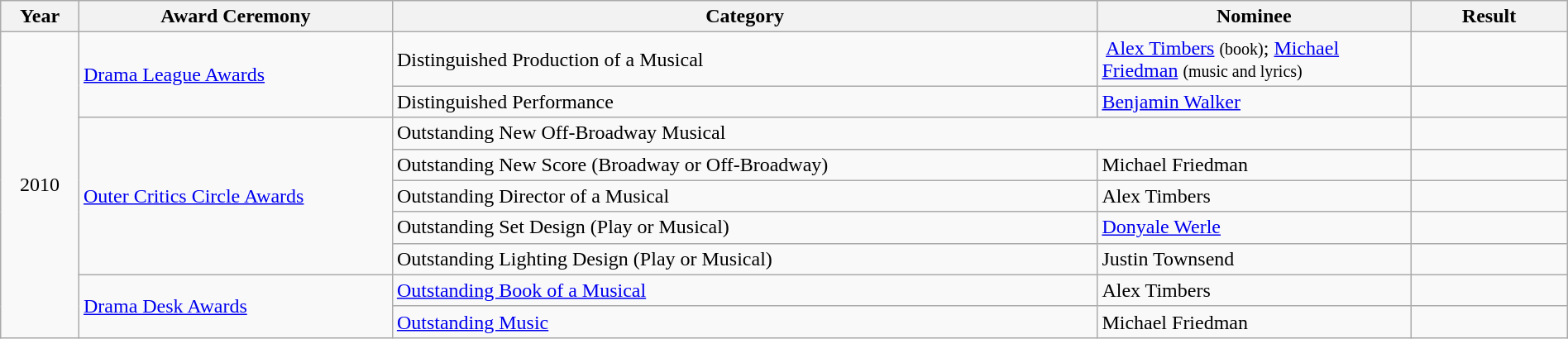<table class="wikitable" style="width:100%;">
<tr>
<th style="width:5%;">Year</th>
<th style="width:20%;">Award Ceremony</th>
<th style="width:45%;">Category</th>
<th style="width:20%;">Nominee</th>
<th style="width:10%;">Result</th>
</tr>
<tr>
<td rowspan="9" style="text-align:center;">2010</td>
<td rowspan="2"><a href='#'>Drama League Awards</a></td>
<td>Distinguished Production of a Musical</td>
<td> <a href='#'>Alex Timbers</a> <small>(book)</small>; <a href='#'>Michael Friedman</a> <small>(music and lyrics)</small></td>
<td></td>
</tr>
<tr>
<td>Distinguished Performance</td>
<td><a href='#'>Benjamin Walker</a></td>
<td></td>
</tr>
<tr>
<td rowspan="5"><a href='#'>Outer Critics Circle Awards</a></td>
<td colspan="2">Outstanding New Off-Broadway Musical</td>
<td></td>
</tr>
<tr>
<td>Outstanding New Score (Broadway or Off-Broadway)</td>
<td>Michael Friedman</td>
<td></td>
</tr>
<tr>
<td>Outstanding Director of a Musical</td>
<td>Alex Timbers</td>
<td></td>
</tr>
<tr>
<td>Outstanding Set Design (Play or Musical)</td>
<td><a href='#'>Donyale Werle</a></td>
<td></td>
</tr>
<tr>
<td>Outstanding Lighting Design (Play or Musical)</td>
<td>Justin Townsend</td>
<td></td>
</tr>
<tr>
<td rowspan="2"><a href='#'>Drama Desk Awards</a></td>
<td><a href='#'>Outstanding Book of a Musical</a></td>
<td>Alex Timbers</td>
<td></td>
</tr>
<tr>
<td><a href='#'>Outstanding Music</a></td>
<td>Michael Friedman</td>
<td></td>
</tr>
</table>
